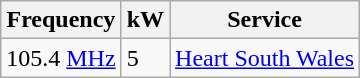<table class="wikitable sortable">
<tr>
<th>Frequency</th>
<th>kW</th>
<th>Service</th>
</tr>
<tr>
<td>105.4 <a href='#'>MHz</a></td>
<td>5</td>
<td><a href='#'>Heart South Wales</a></td>
</tr>
</table>
